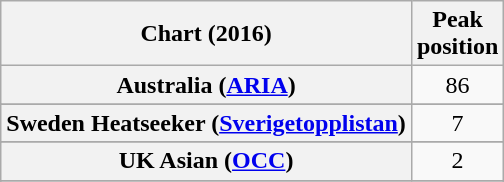<table class="wikitable sortable plainrowheaders" style="text-align:center">
<tr>
<th scope="col">Chart (2016)</th>
<th scope="col">Peak<br> position</th>
</tr>
<tr>
<th scope="row">Australia (<a href='#'>ARIA</a>)</th>
<td>86</td>
</tr>
<tr>
</tr>
<tr>
</tr>
<tr>
</tr>
<tr>
</tr>
<tr>
</tr>
<tr>
<th scope="row">Sweden Heatseeker (<a href='#'>Sverigetopplistan</a>)</th>
<td>7</td>
</tr>
<tr>
</tr>
<tr>
<th scope="row">UK Asian (<a href='#'>OCC</a>)</th>
<td>2</td>
</tr>
<tr>
</tr>
<tr>
</tr>
</table>
